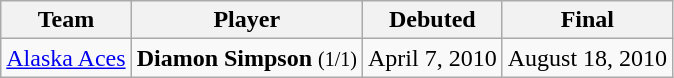<table class=wikitable>
<tr>
<th>Team</th>
<th>Player</th>
<th>Debuted</th>
<th>Final</th>
</tr>
<tr>
<td><a href='#'>Alaska Aces</a></td>
<td><strong>Diamon Simpson</strong> <small>(1/1)</small></td>
<td>April 7, 2010</td>
<td>August 18, 2010</td>
</tr>
</table>
